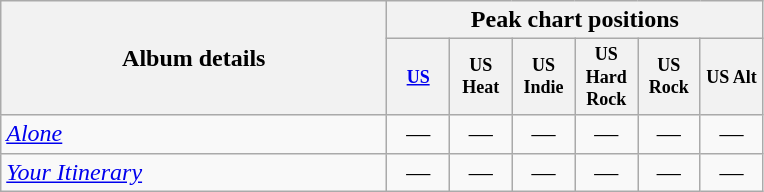<table class="wikitable" style="text-align:center;">
<tr>
<th rowspan =  2 width = 250>Album details</th>
<th colspan =  6>Peak chart positions</th>
</tr>
<tr>
<th style = "width:3em;font-size:75%"><a href='#'>US</a></th>
<th style = "width:3em;font-size:75%">US Heat</th>
<th style = "width:3em;font-size:75%">US Indie</th>
<th style = "width:3em;font-size:75%">US Hard Rock</th>
<th style = "width:3em;font-size:75%">US Rock</th>
<th style = "width:3em;font-size:75%">US Alt</th>
</tr>
<tr>
<td align=left><em><a href='#'>Alone</a></em><br></td>
<td>—</td>
<td>—</td>
<td>—</td>
<td>—</td>
<td>—</td>
<td>—</td>
</tr>
<tr>
<td align=left><em><a href='#'>Your Itinerary</a></em><br></td>
<td>—</td>
<td>—</td>
<td>—</td>
<td>—</td>
<td>—</td>
<td>—</td>
</tr>
</table>
